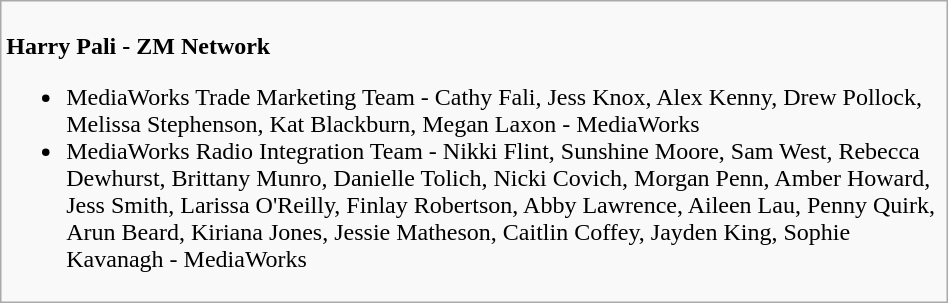<table class=wikitable width="50%">
<tr>
<td valign="top" width="50%"><br>
<strong>Harry Pali - ZM Network</strong><ul><li>MediaWorks Trade Marketing Team - Cathy Fali, Jess Knox, Alex Kenny, Drew Pollock, Melissa Stephenson, Kat Blackburn, Megan Laxon - MediaWorks</li><li>MediaWorks Radio Integration Team - Nikki Flint, Sunshine Moore, Sam West, Rebecca Dewhurst, Brittany Munro, Danielle Tolich, Nicki Covich, Morgan Penn, Amber Howard, Jess Smith, Larissa O'Reilly, Finlay Robertson, Abby Lawrence, Aileen Lau, Penny Quirk, Arun Beard, Kiriana Jones, Jessie Matheson, Caitlin Coffey, Jayden King, Sophie Kavanagh - MediaWorks</li></ul></td>
</tr>
</table>
